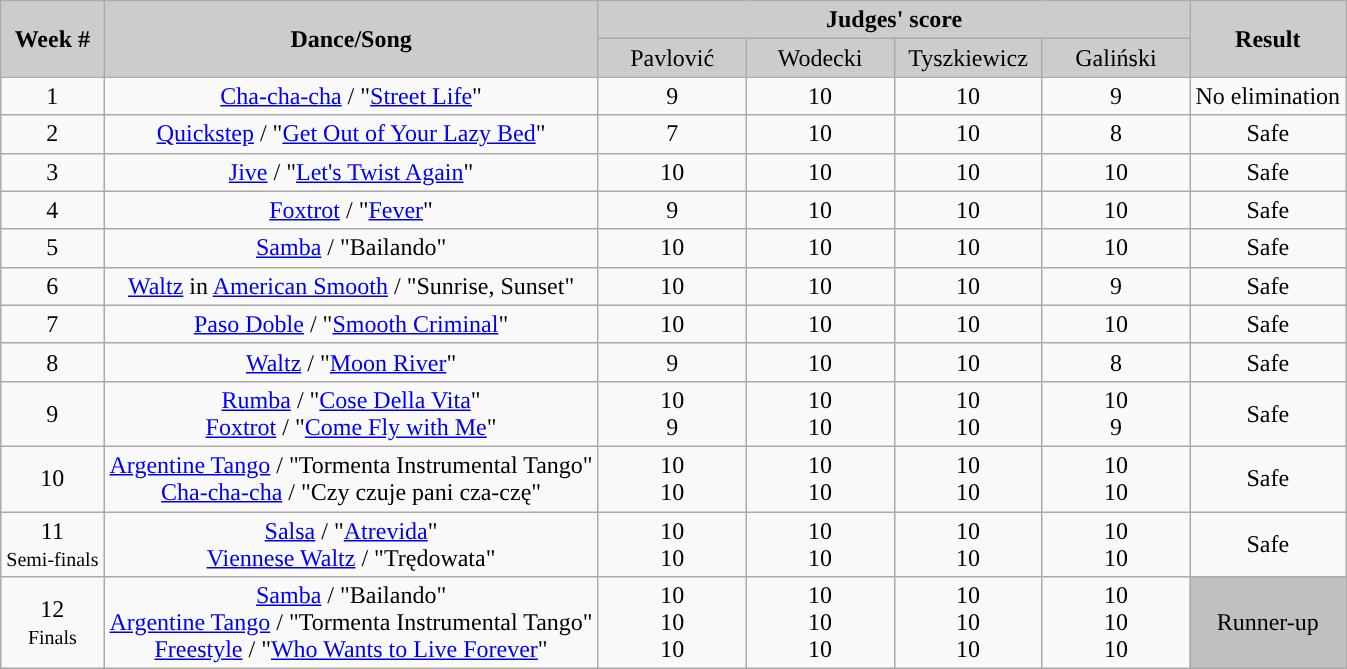<table class="wikitable">
<tr style="text-align:Center; background:#ccc;">
<td rowspan="2"><strong>Week #</strong></td>
<td rowspan="2"><strong>Dance/Song</strong></td>
<td colspan="4"><strong>Judges' score</strong></td>
<td rowspan="2"><strong>Result</strong></td>
</tr>
<tr style="text-align:center; background:#ccc;">
<td style="width:11%; ">Pavlović</td>
<td style="width:11%; ">Wodecki</td>
<td style="width:11%; ">Tyszkiewicz</td>
<td style="width:11%; ">Galiński</td>
</tr>
<tr>
<td style="text-align:center;">1</td>
<td style="text-align:center;"><a href='#'>Cha-cha-cha</a> / "<a href='#'>Street Life</a>"</td>
<td style="text-align:center;">9</td>
<td style="text-align:center;">10</td>
<td style="text-align:center;">10</td>
<td style="text-align:center;">9</td>
<td style="text-align:center;">No elimination</td>
</tr>
<tr>
<td style="text-align:center;">2</td>
<td style="text-align:center;"><a href='#'>Quickstep</a> / "<a href='#'>Get Out of Your Lazy Bed</a>"</td>
<td style="text-align:center;">7</td>
<td style="text-align:center;">10</td>
<td style="text-align:center;">10</td>
<td style="text-align:center;">8</td>
<td style="text-align:center;">Safe</td>
</tr>
<tr>
<td style="text-align:center;">3</td>
<td style="text-align:center;"><a href='#'>Jive</a> / "<a href='#'>Let's Twist Again</a>"</td>
<td style="text-align:center;">10</td>
<td style="text-align:center;">10</td>
<td style="text-align:center;">10</td>
<td style="text-align:center;">10</td>
<td style="text-align:center;">Safe</td>
</tr>
<tr>
<td style="text-align:center;">4</td>
<td style="text-align:center;"><a href='#'>Foxtrot</a> / "<a href='#'>Fever</a>"</td>
<td style="text-align:center;">9</td>
<td style="text-align:center;">10</td>
<td style="text-align:center;">10</td>
<td style="text-align:center;">10</td>
<td style="text-align:center;">Safe</td>
</tr>
<tr>
<td style="text-align:center;">5</td>
<td style="text-align:center;"><a href='#'>Samba</a> / "Bailando"</td>
<td style="text-align:center;">10</td>
<td style="text-align:center;">10</td>
<td style="text-align:center;">10</td>
<td style="text-align:center;">10</td>
<td style="text-align:center;">Safe</td>
</tr>
<tr>
<td style="text-align:center;">6</td>
<td style="text-align:center;"><a href='#'>Waltz</a> in <a href='#'>American Smooth</a> / "Sunrise, Sunset"</td>
<td style="text-align:center;">10</td>
<td style="text-align:center;">10</td>
<td style="text-align:center;">10</td>
<td style="text-align:center;">9</td>
<td style="text-align:center;">Safe</td>
</tr>
<tr>
<td style="text-align:center;">7</td>
<td style="text-align:center;"><a href='#'>Paso Doble</a> / "<a href='#'>Smooth Criminal</a>"</td>
<td style="text-align:center;">10</td>
<td style="text-align:center;">10</td>
<td style="text-align:center;">10</td>
<td style="text-align:center;">10</td>
<td style="text-align:center;">Safe</td>
</tr>
<tr>
<td style="text-align:center;">8</td>
<td style="text-align:center;"><a href='#'>Waltz</a> / "<a href='#'>Moon River</a>"</td>
<td style="text-align:center;">9</td>
<td style="text-align:center;">10</td>
<td style="text-align:center;">10</td>
<td style="text-align:center;">8</td>
<td style="text-align:center;">Safe</td>
</tr>
<tr>
<td style="text-align:center;">9</td>
<td style="text-align:center;"><a href='#'>Rumba</a> / "<a href='#'>Cose Della Vita</a>" <br><a href='#'>Foxtrot</a> / "<a href='#'>Come Fly with Me</a>"</td>
<td style="text-align:center;">10<br>9</td>
<td style="text-align:center;">10<br>10</td>
<td style="text-align:center;">10<br>10</td>
<td style="text-align:center;">10<br>9</td>
<td style="text-align:center;">Safe</td>
</tr>
<tr>
<td style="text-align:center;">10</td>
<td style="text-align:center;"><a href='#'>Argentine Tango</a> / "Tormenta Instrumental Tango" <br><a href='#'>Cha-cha-cha</a> / "Czy czuje pani cza-czę"</td>
<td style="text-align:center;">10<br>10</td>
<td style="text-align:center;">10<br>10</td>
<td style="text-align:center;">10<br>10</td>
<td style="text-align:center;">10<br>10</td>
<td style="text-align:center;">Safe</td>
</tr>
<tr>
<td style="text-align:center;">11<br><small>Semi-finals</small></td>
<td style="text-align:center;"><a href='#'>Salsa</a> / "<a href='#'>Atrevida</a>"<br><a href='#'>Viennese Waltz</a> / "Trędowata"</td>
<td style="text-align:center;">10<br>10</td>
<td style="text-align:center;">10<br>10</td>
<td style="text-align:center;">10<br>10</td>
<td style="text-align:center;">10<br>10</td>
<td style="text-align:center;">Safe</td>
</tr>
<tr>
<td style="text-align:center;">12<br><small>Finals</small></td>
<td style="text-align:center;"><a href='#'>Samba</a> / "Bailando"<br><a href='#'>Argentine Tango</a> / "Tormenta Instrumental Tango"<br><a href='#'>Freestyle</a> / "<a href='#'>Who Wants to Live Forever</a>"</td>
<td style="text-align:center;">10<br>10<br>10</td>
<td style="text-align:center;">10<br>10<br>10</td>
<td style="text-align:center;">10<br>10<br>10</td>
<td style="text-align:center;">10<br>10<br>10</td>
<td style="text-align:center; background:silver">Runner-up</td>
</tr>
</table>
